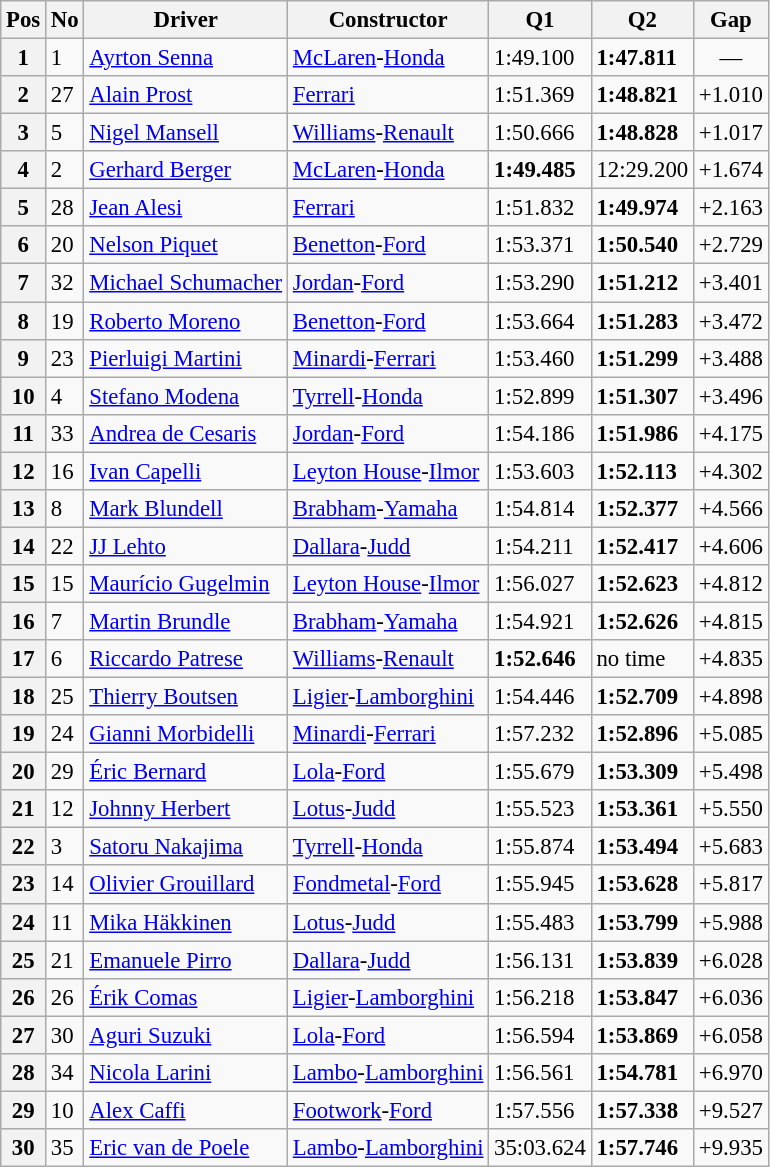<table class="wikitable sortable" style="font-size: 95%;">
<tr>
<th>Pos</th>
<th>No</th>
<th>Driver</th>
<th>Constructor</th>
<th>Q1</th>
<th>Q2</th>
<th>Gap</th>
</tr>
<tr>
<th>1</th>
<td>1</td>
<td> <a href='#'>Ayrton Senna</a></td>
<td><a href='#'>McLaren</a>-<a href='#'>Honda</a></td>
<td>1:49.100</td>
<td><strong>1:47.811</strong></td>
<td align="center">—</td>
</tr>
<tr>
<th>2</th>
<td>27</td>
<td> <a href='#'>Alain Prost</a></td>
<td><a href='#'>Ferrari</a></td>
<td>1:51.369</td>
<td><strong>1:48.821</strong></td>
<td>+1.010</td>
</tr>
<tr>
<th>3</th>
<td>5</td>
<td> <a href='#'>Nigel Mansell</a></td>
<td><a href='#'>Williams</a>-<a href='#'>Renault</a></td>
<td>1:50.666</td>
<td><strong>1:48.828</strong></td>
<td>+1.017</td>
</tr>
<tr>
<th>4</th>
<td>2</td>
<td> <a href='#'>Gerhard Berger</a></td>
<td><a href='#'>McLaren</a>-<a href='#'>Honda</a></td>
<td><strong>1:49.485</strong></td>
<td>12:29.200</td>
<td>+1.674</td>
</tr>
<tr>
<th>5</th>
<td>28</td>
<td> <a href='#'>Jean Alesi</a></td>
<td><a href='#'>Ferrari</a></td>
<td>1:51.832</td>
<td><strong>1:49.974</strong></td>
<td>+2.163</td>
</tr>
<tr>
<th>6</th>
<td>20</td>
<td> <a href='#'>Nelson Piquet</a></td>
<td><a href='#'>Benetton</a>-<a href='#'>Ford</a></td>
<td>1:53.371</td>
<td><strong>1:50.540</strong></td>
<td>+2.729</td>
</tr>
<tr>
<th>7</th>
<td>32</td>
<td> <a href='#'>Michael Schumacher</a></td>
<td><a href='#'>Jordan</a>-<a href='#'>Ford</a></td>
<td>1:53.290</td>
<td><strong>1:51.212</strong></td>
<td>+3.401</td>
</tr>
<tr>
<th>8</th>
<td>19</td>
<td> <a href='#'>Roberto Moreno</a></td>
<td><a href='#'>Benetton</a>-<a href='#'>Ford</a></td>
<td>1:53.664</td>
<td><strong>1:51.283</strong></td>
<td>+3.472</td>
</tr>
<tr>
<th>9</th>
<td>23</td>
<td> <a href='#'>Pierluigi Martini</a></td>
<td><a href='#'>Minardi</a>-<a href='#'>Ferrari</a></td>
<td>1:53.460</td>
<td><strong>1:51.299</strong></td>
<td>+3.488</td>
</tr>
<tr>
<th>10</th>
<td>4</td>
<td> <a href='#'>Stefano Modena</a></td>
<td><a href='#'>Tyrrell</a>-<a href='#'>Honda</a></td>
<td>1:52.899</td>
<td><strong>1:51.307</strong></td>
<td>+3.496</td>
</tr>
<tr>
<th>11</th>
<td>33</td>
<td> <a href='#'>Andrea de Cesaris</a></td>
<td><a href='#'>Jordan</a>-<a href='#'>Ford</a></td>
<td>1:54.186</td>
<td><strong>1:51.986</strong></td>
<td>+4.175</td>
</tr>
<tr>
<th>12</th>
<td>16</td>
<td> <a href='#'>Ivan Capelli</a></td>
<td><a href='#'>Leyton House</a>-<a href='#'>Ilmor</a></td>
<td>1:53.603</td>
<td><strong>1:52.113</strong></td>
<td>+4.302</td>
</tr>
<tr>
<th>13</th>
<td>8</td>
<td> <a href='#'>Mark Blundell</a></td>
<td><a href='#'>Brabham</a>-<a href='#'>Yamaha</a></td>
<td>1:54.814</td>
<td><strong>1:52.377</strong></td>
<td>+4.566</td>
</tr>
<tr>
<th>14</th>
<td>22</td>
<td> <a href='#'>JJ Lehto</a></td>
<td><a href='#'>Dallara</a>-<a href='#'>Judd</a></td>
<td>1:54.211</td>
<td><strong>1:52.417</strong></td>
<td>+4.606</td>
</tr>
<tr>
<th>15</th>
<td>15</td>
<td> <a href='#'>Maurício Gugelmin</a></td>
<td><a href='#'>Leyton House</a>-<a href='#'>Ilmor</a></td>
<td>1:56.027</td>
<td><strong>1:52.623</strong></td>
<td>+4.812</td>
</tr>
<tr>
<th>16</th>
<td>7</td>
<td> <a href='#'>Martin Brundle</a></td>
<td><a href='#'>Brabham</a>-<a href='#'>Yamaha</a></td>
<td>1:54.921</td>
<td><strong>1:52.626</strong></td>
<td>+4.815</td>
</tr>
<tr>
<th>17</th>
<td>6</td>
<td> <a href='#'>Riccardo Patrese</a></td>
<td><a href='#'>Williams</a>-<a href='#'>Renault</a></td>
<td><strong>1:52.646</strong></td>
<td>no time</td>
<td>+4.835</td>
</tr>
<tr>
<th>18</th>
<td>25</td>
<td> <a href='#'>Thierry Boutsen</a></td>
<td><a href='#'>Ligier</a>-<a href='#'>Lamborghini</a></td>
<td>1:54.446</td>
<td><strong>1:52.709</strong></td>
<td>+4.898</td>
</tr>
<tr>
<th>19</th>
<td>24</td>
<td> <a href='#'>Gianni Morbidelli</a></td>
<td><a href='#'>Minardi</a>-<a href='#'>Ferrari</a></td>
<td>1:57.232</td>
<td><strong>1:52.896</strong></td>
<td>+5.085</td>
</tr>
<tr>
<th>20</th>
<td>29</td>
<td> <a href='#'>Éric Bernard</a></td>
<td><a href='#'>Lola</a>-<a href='#'>Ford</a></td>
<td>1:55.679</td>
<td><strong>1:53.309</strong></td>
<td>+5.498</td>
</tr>
<tr>
<th>21</th>
<td>12</td>
<td> <a href='#'>Johnny Herbert</a></td>
<td><a href='#'>Lotus</a>-<a href='#'>Judd</a></td>
<td>1:55.523</td>
<td><strong>1:53.361</strong></td>
<td>+5.550</td>
</tr>
<tr>
<th>22</th>
<td>3</td>
<td> <a href='#'>Satoru Nakajima</a></td>
<td><a href='#'>Tyrrell</a>-<a href='#'>Honda</a></td>
<td>1:55.874</td>
<td><strong>1:53.494</strong></td>
<td>+5.683</td>
</tr>
<tr>
<th>23</th>
<td>14</td>
<td> <a href='#'>Olivier Grouillard</a></td>
<td><a href='#'>Fondmetal</a>-<a href='#'>Ford</a></td>
<td>1:55.945</td>
<td><strong>1:53.628</strong></td>
<td>+5.817</td>
</tr>
<tr>
<th>24</th>
<td>11</td>
<td> <a href='#'>Mika Häkkinen</a></td>
<td><a href='#'>Lotus</a>-<a href='#'>Judd</a></td>
<td>1:55.483</td>
<td><strong>1:53.799</strong></td>
<td>+5.988</td>
</tr>
<tr>
<th>25</th>
<td>21</td>
<td> <a href='#'>Emanuele Pirro</a></td>
<td><a href='#'>Dallara</a>-<a href='#'>Judd</a></td>
<td>1:56.131</td>
<td><strong>1:53.839</strong></td>
<td>+6.028</td>
</tr>
<tr>
<th>26</th>
<td>26</td>
<td> <a href='#'>Érik Comas</a></td>
<td><a href='#'>Ligier</a>-<a href='#'>Lamborghini</a></td>
<td>1:56.218</td>
<td><strong>1:53.847</strong></td>
<td>+6.036</td>
</tr>
<tr>
<th>27</th>
<td>30</td>
<td> <a href='#'>Aguri Suzuki</a></td>
<td><a href='#'>Lola</a>-<a href='#'>Ford</a></td>
<td>1:56.594</td>
<td><strong>1:53.869</strong></td>
<td>+6.058</td>
</tr>
<tr>
<th>28</th>
<td>34</td>
<td> <a href='#'>Nicola Larini</a></td>
<td><a href='#'>Lambo</a>-<a href='#'>Lamborghini</a></td>
<td>1:56.561</td>
<td><strong>1:54.781</strong></td>
<td>+6.970</td>
</tr>
<tr>
<th>29</th>
<td>10</td>
<td> <a href='#'>Alex Caffi</a></td>
<td><a href='#'>Footwork</a>-<a href='#'>Ford</a></td>
<td>1:57.556</td>
<td><strong>1:57.338</strong></td>
<td>+9.527</td>
</tr>
<tr>
<th>30</th>
<td>35</td>
<td> <a href='#'>Eric van de Poele</a></td>
<td><a href='#'>Lambo</a>-<a href='#'>Lamborghini</a></td>
<td>35:03.624</td>
<td><strong>1:57.746</strong></td>
<td>+9.935</td>
</tr>
</table>
